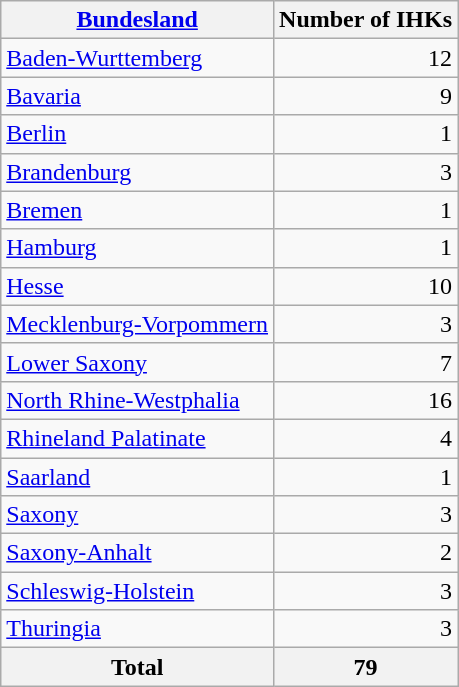<table class="wikitable sortable">
<tr>
<th><a href='#'>Bundesland</a></th>
<th>Number of IHKs</th>
</tr>
<tr>
<td><a href='#'>Baden-Wurttemberg</a></td>
<td style="text-align:right">12</td>
</tr>
<tr>
<td><a href='#'>Bavaria</a></td>
<td style="text-align:right">9</td>
</tr>
<tr>
<td><a href='#'>Berlin</a></td>
<td style="text-align:right">1</td>
</tr>
<tr>
<td><a href='#'>Brandenburg</a></td>
<td style="text-align:right">3</td>
</tr>
<tr>
<td><a href='#'>Bremen</a></td>
<td style="text-align:right">1</td>
</tr>
<tr>
<td><a href='#'>Hamburg</a></td>
<td style="text-align:right">1</td>
</tr>
<tr>
<td><a href='#'>Hesse</a></td>
<td style="text-align:right">10</td>
</tr>
<tr>
<td><a href='#'>Mecklenburg-Vorpommern</a></td>
<td style="text-align:right">3</td>
</tr>
<tr>
<td><a href='#'>Lower Saxony</a></td>
<td style="text-align:right">7</td>
</tr>
<tr>
<td><a href='#'>North Rhine-Westphalia</a></td>
<td style="text-align:right">16</td>
</tr>
<tr>
<td><a href='#'>Rhineland Palatinate</a></td>
<td style="text-align:right">4</td>
</tr>
<tr>
<td><a href='#'>Saarland</a></td>
<td style="text-align:right">1</td>
</tr>
<tr>
<td><a href='#'>Saxony</a></td>
<td style="text-align:right">3</td>
</tr>
<tr>
<td><a href='#'>Saxony-Anhalt</a></td>
<td style="text-align:right">2</td>
</tr>
<tr>
<td><a href='#'>Schleswig-Holstein</a></td>
<td style="text-align:right">3</td>
</tr>
<tr>
<td><a href='#'>Thuringia</a></td>
<td style="text-align:right">3</td>
</tr>
<tr>
<th>Total</th>
<th>79</th>
</tr>
</table>
